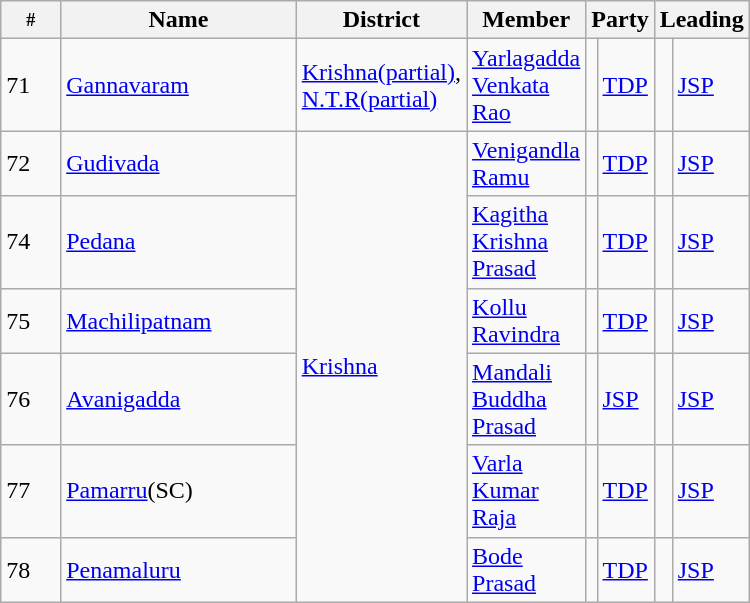<table class="wikitable sortable" width="500px">
<tr>
<th width="50px" style="font-size:75%">#</th>
<th width="200px">Name</th>
<th>District</th>
<th>Member</th>
<th colspan="2">Party</th>
<th colspan=2>Leading<br></th>
</tr>
<tr>
<td>71</td>
<td><a href='#'>Gannavaram</a></td>
<td><a href='#'>Krishna(partial)</a>,<br><a href='#'>N.T.R(partial)</a></td>
<td><a href='#'>Yarlagadda Venkata Rao</a></td>
<td></td>
<td><a href='#'>TDP</a></td>
<td></td>
<td><a href='#'>JSP</a></td>
</tr>
<tr>
<td>72</td>
<td><a href='#'>Gudivada</a></td>
<td rowspan="6"><a href='#'>Krishna</a></td>
<td><a href='#'>Venigandla Ramu</a></td>
<td></td>
<td><a href='#'>TDP</a></td>
<td></td>
<td><a href='#'>JSP</a></td>
</tr>
<tr>
<td>74</td>
<td><a href='#'>Pedana</a></td>
<td><a href='#'>Kagitha Krishna Prasad</a></td>
<td></td>
<td><a href='#'>TDP</a></td>
<td></td>
<td><a href='#'>JSP</a></td>
</tr>
<tr>
<td>75</td>
<td><a href='#'>Machilipatnam</a></td>
<td><a href='#'>Kollu Ravindra</a></td>
<td></td>
<td><a href='#'>TDP</a></td>
<td></td>
<td><a href='#'>JSP</a></td>
</tr>
<tr>
<td>76</td>
<td><a href='#'>Avanigadda</a></td>
<td><a href='#'>Mandali Buddha Prasad</a></td>
<td></td>
<td><a href='#'>JSP</a></td>
<td></td>
<td><a href='#'>JSP</a></td>
</tr>
<tr>
<td>77</td>
<td><a href='#'>Pamarru</a>(SC)</td>
<td><a href='#'>Varla Kumar Raja</a></td>
<td></td>
<td><a href='#'>TDP</a></td>
<td></td>
<td><a href='#'>JSP</a></td>
</tr>
<tr>
<td>78</td>
<td><a href='#'>Penamaluru</a></td>
<td><a href='#'>Bode Prasad</a></td>
<td></td>
<td><a href='#'>TDP</a></td>
<td></td>
<td><a href='#'>JSP</a></td>
</tr>
</table>
